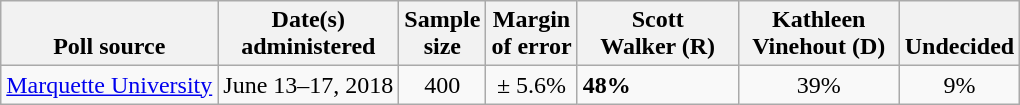<table class="wikitable">
<tr valign=bottom>
<th>Poll source</th>
<th>Date(s)<br>administered</th>
<th>Sample<br>size</th>
<th>Margin<br>of error</th>
<th style="width:100px;">Scott<br>Walker (R)</th>
<th style="width:100px;">Kathleen<br>Vinehout (D)</th>
<th>Undecided</th>
</tr>
<tr>
<td><a href='#'>Marquette University</a></td>
<td align=center>June 13–17, 2018</td>
<td align=center>400</td>
<td align=center>± 5.6%</td>
<td><strong>48%</strong></td>
<td align=center>39%</td>
<td align=center>9%</td>
</tr>
</table>
